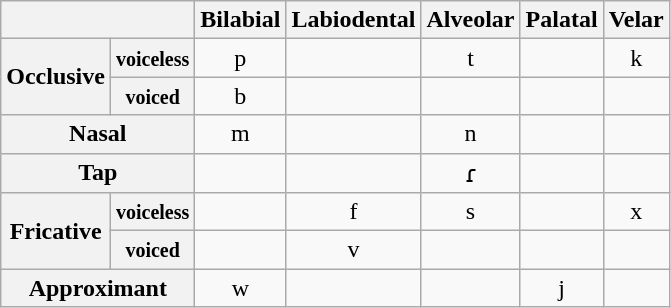<table class="wikitable" style="text-align:center;">
<tr>
<th colspan="2"></th>
<th>Bilabial</th>
<th>Labiodental</th>
<th>Alveolar</th>
<th>Palatal</th>
<th>Velar</th>
</tr>
<tr>
<th rowspan="2">Occlusive</th>
<th><small>voiceless</small></th>
<td>p</td>
<td></td>
<td>t</td>
<td></td>
<td>k</td>
</tr>
<tr>
<th><small>voiced</small></th>
<td>b</td>
<td></td>
<td></td>
<td></td>
<td></td>
</tr>
<tr>
<th colspan="2">Nasal</th>
<td>m</td>
<td></td>
<td>n</td>
<td></td>
<td></td>
</tr>
<tr>
<th colspan="2">Tap</th>
<td></td>
<td></td>
<td>ɾ</td>
<td></td>
<td></td>
</tr>
<tr>
<th rowspan="2">Fricative</th>
<th><small>voiceless</small></th>
<td></td>
<td>f</td>
<td>s</td>
<td></td>
<td>x</td>
</tr>
<tr>
<th><small>voiced</small></th>
<td></td>
<td>v</td>
<td></td>
<td></td>
<td></td>
</tr>
<tr>
<th colspan="2">Approximant</th>
<td>w</td>
<td></td>
<td></td>
<td>j</td>
<td></td>
</tr>
</table>
